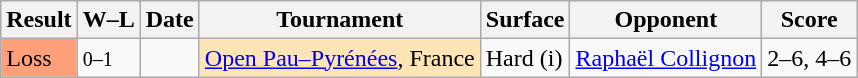<table class="wikitable">
<tr>
<th>Result</th>
<th class="unsortable">W–L</th>
<th>Date</th>
<th>Tournament</th>
<th>Surface</th>
<th>Opponent</th>
<th class="unsortable">Score</th>
</tr>
<tr>
<td bgcolor=ffa07a>Loss</td>
<td><small>0–1</small></td>
<td><a href='#'></a></td>
<td style="background:moccasin;"><a href='#'>Open Pau–Pyrénées</a>, France</td>
<td>Hard (i)</td>
<td> <a href='#'>Raphaël Collignon</a></td>
<td>2–6, 4–6</td>
</tr>
</table>
